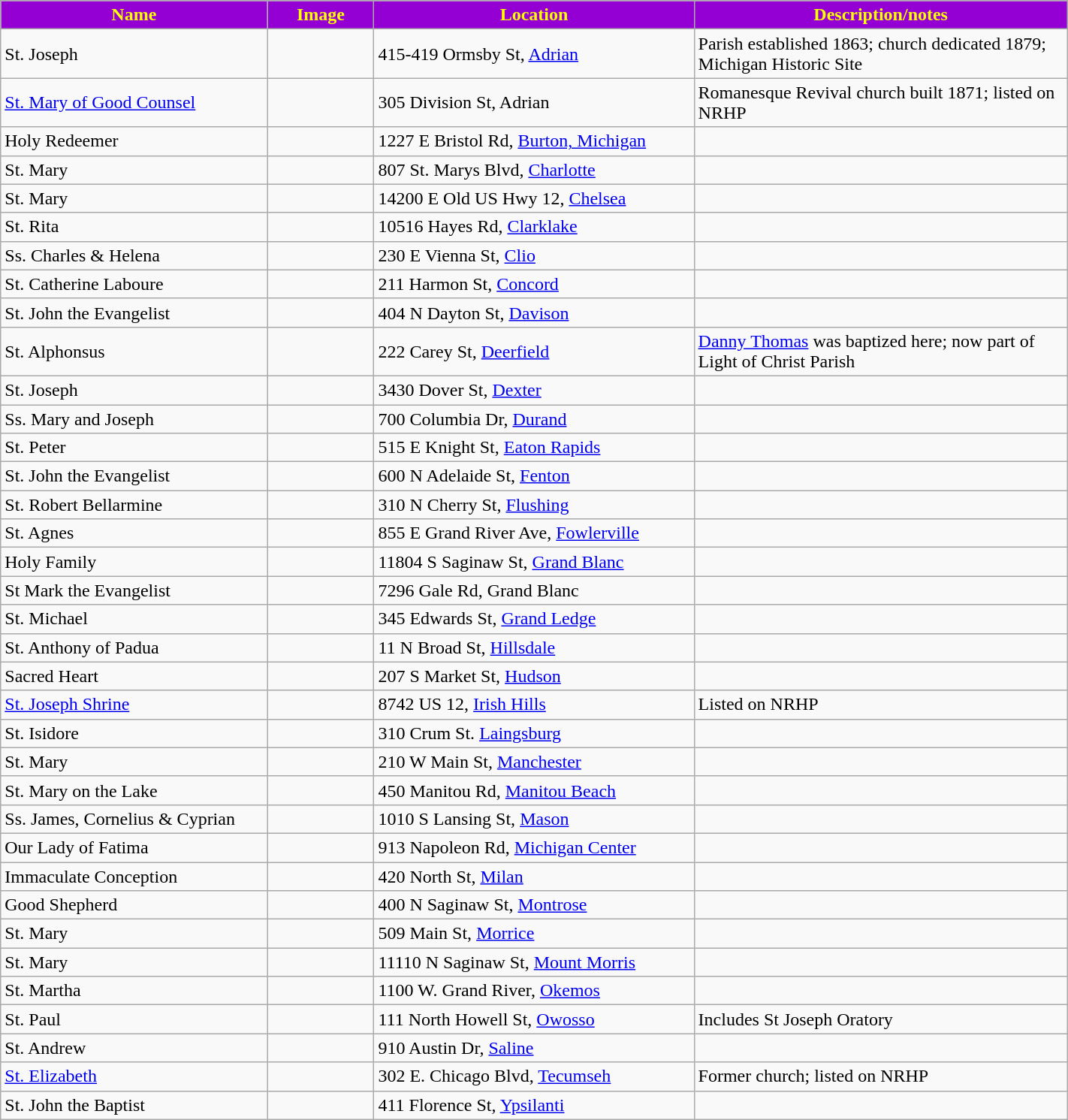<table class="wikitable sortable" style="width:75%">
<tr>
<th style="background:darkviolet; color:yellow;" width="25%"><strong>Name</strong></th>
<th style="background:darkviolet; color:yellow;" width="10%"><strong>Image</strong></th>
<th style="background:darkviolet; color:yellow;" width="30%"><strong>Location</strong></th>
<th style="background:darkviolet; color:yellow;" width="35%"><strong>Description/notes</strong></th>
</tr>
<tr>
<td>St. Joseph</td>
<td></td>
<td>415-419 Ormsby St, <a href='#'>Adrian</a></td>
<td>Parish established 1863; church dedicated 1879; Michigan Historic Site</td>
</tr>
<tr>
<td><a href='#'>St. Mary of Good Counsel</a></td>
<td></td>
<td>305 Division St, Adrian</td>
<td>Romanesque Revival church built 1871; listed on NRHP</td>
</tr>
<tr>
<td>Holy Redeemer</td>
<td></td>
<td>1227 E Bristol Rd, <a href='#'>Burton, Michigan</a></td>
<td></td>
</tr>
<tr>
<td>St. Mary</td>
<td></td>
<td>807 St. Marys Blvd, <a href='#'>Charlotte</a></td>
<td></td>
</tr>
<tr>
<td>St. Mary</td>
<td></td>
<td>14200 E Old US Hwy 12, <a href='#'>Chelsea</a></td>
<td></td>
</tr>
<tr>
<td>St. Rita</td>
<td></td>
<td>10516 Hayes Rd, <a href='#'>Clarklake</a></td>
<td></td>
</tr>
<tr>
<td>Ss. Charles & Helena</td>
<td></td>
<td>230 E Vienna St, <a href='#'>Clio</a></td>
<td></td>
</tr>
<tr>
<td>St. Catherine Laboure</td>
<td></td>
<td>211 Harmon St, <a href='#'>Concord</a></td>
<td></td>
</tr>
<tr>
<td>St. John the Evangelist</td>
<td></td>
<td>404 N Dayton St, <a href='#'>Davison</a></td>
<td></td>
</tr>
<tr>
<td>St. Alphonsus</td>
<td></td>
<td>222 Carey St, <a href='#'>Deerfield</a></td>
<td><a href='#'>Danny Thomas</a> was baptized here; now part of Light of Christ Parish</td>
</tr>
<tr>
<td>St. Joseph</td>
<td></td>
<td>3430 Dover St, <a href='#'>Dexter</a></td>
<td></td>
</tr>
<tr>
<td>Ss. Mary and Joseph</td>
<td></td>
<td>700 Columbia Dr, <a href='#'>Durand</a></td>
<td></td>
</tr>
<tr>
<td>St. Peter</td>
<td></td>
<td>515 E Knight St, <a href='#'>Eaton Rapids</a></td>
<td></td>
</tr>
<tr>
<td>St. John the Evangelist</td>
<td></td>
<td>600 N Adelaide St, <a href='#'>Fenton</a></td>
<td></td>
</tr>
<tr>
<td>St. Robert Bellarmine</td>
<td></td>
<td>310 N Cherry St, <a href='#'>Flushing</a></td>
<td></td>
</tr>
<tr>
<td>St. Agnes</td>
<td></td>
<td>855 E Grand River Ave, <a href='#'>Fowlerville</a></td>
<td></td>
</tr>
<tr>
<td>Holy Family</td>
<td></td>
<td>11804 S Saginaw St, <a href='#'>Grand Blanc</a></td>
<td></td>
</tr>
<tr>
<td>St Mark the Evangelist</td>
<td></td>
<td>7296 Gale Rd, Grand Blanc</td>
<td></td>
</tr>
<tr>
<td>St. Michael</td>
<td></td>
<td>345 Edwards St, <a href='#'>Grand Ledge</a></td>
<td></td>
</tr>
<tr>
<td>St. Anthony of Padua</td>
<td></td>
<td>11 N Broad St, <a href='#'>Hillsdale</a></td>
<td></td>
</tr>
<tr>
<td>Sacred Heart</td>
<td></td>
<td>207 S Market St, <a href='#'>Hudson</a></td>
<td></td>
</tr>
<tr>
<td><a href='#'>St. Joseph Shrine</a></td>
<td></td>
<td>8742 US 12, <a href='#'>Irish Hills</a></td>
<td>Listed on NRHP</td>
</tr>
<tr>
<td>St. Isidore</td>
<td></td>
<td>310 Crum St. <a href='#'>Laingsburg</a></td>
</tr>
<tr>
<td>St. Mary</td>
<td></td>
<td>210 W Main St, <a href='#'>Manchester</a></td>
<td></td>
</tr>
<tr>
<td>St. Mary on the Lake</td>
<td></td>
<td>450 Manitou Rd, <a href='#'>Manitou Beach</a></td>
<td></td>
</tr>
<tr>
<td>Ss. James, Cornelius & Cyprian</td>
<td></td>
<td>1010 S Lansing St, <a href='#'>Mason</a></td>
<td></td>
</tr>
<tr>
<td>Our Lady of Fatima</td>
<td></td>
<td>913 Napoleon Rd, <a href='#'>Michigan Center</a></td>
<td></td>
</tr>
<tr>
<td>Immaculate Conception</td>
<td></td>
<td>420 North St, <a href='#'>Milan</a></td>
<td></td>
</tr>
<tr>
<td>Good Shepherd</td>
<td></td>
<td>400 N Saginaw St, <a href='#'>Montrose</a></td>
<td></td>
</tr>
<tr>
<td>St. Mary</td>
<td></td>
<td>509 Main St, <a href='#'>Morrice</a></td>
<td></td>
</tr>
<tr>
<td>St. Mary</td>
<td></td>
<td>11110 N Saginaw St, <a href='#'>Mount Morris</a></td>
<td></td>
</tr>
<tr>
<td>St. Martha</td>
<td></td>
<td>1100 W. Grand River, <a href='#'>Okemos</a></td>
<td></td>
</tr>
<tr>
<td>St. Paul</td>
<td></td>
<td>111 North Howell St, <a href='#'>Owosso</a></td>
<td>Includes St Joseph Oratory</td>
</tr>
<tr>
<td>St. Andrew</td>
<td></td>
<td>910 Austin Dr, <a href='#'>Saline</a></td>
<td></td>
</tr>
<tr>
<td><a href='#'>St. Elizabeth</a></td>
<td></td>
<td>302 E. Chicago Blvd, <a href='#'>Tecumseh</a></td>
<td>Former church; listed on NRHP</td>
</tr>
<tr>
<td>St. John the Baptist</td>
<td></td>
<td>411 Florence St, <a href='#'>Ypsilanti</a></td>
<td></td>
</tr>
</table>
